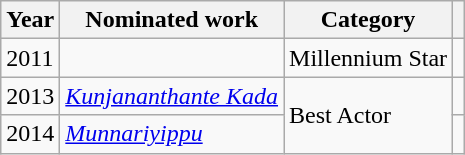<table class="wikitable">
<tr>
<th>Year</th>
<th>Nominated work</th>
<th>Category</th>
<th></th>
</tr>
<tr>
<td>2011</td>
<td></td>
<td>Millennium Star</td>
<td></td>
</tr>
<tr>
<td>2013</td>
<td><em><a href='#'>Kunjananthante Kada</a></em></td>
<td rowspan="2">Best Actor</td>
<td></td>
</tr>
<tr>
<td>2014</td>
<td><em><a href='#'>Munnariyippu</a></em></td>
<td></td>
</tr>
</table>
